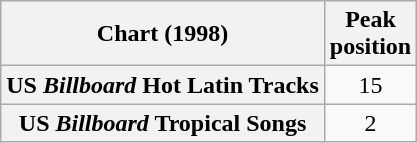<table class="wikitable sortable plainrowheaders">
<tr>
<th>Chart (1998)</th>
<th>Peak<br>position</th>
</tr>
<tr>
<th scope=row>US <em>Billboard</em> Hot Latin Tracks</th>
<td style="text-align: center; ">15</td>
</tr>
<tr>
<th scope=row>US <em>Billboard</em> Tropical Songs</th>
<td style="text-align: center; ">2</td>
</tr>
</table>
